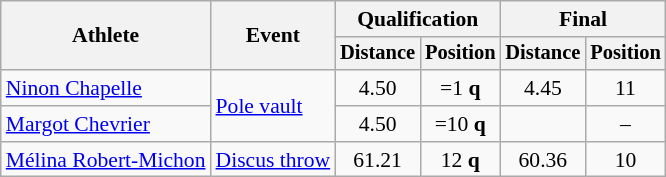<table class="wikitable" style="font-size:90%">
<tr>
<th rowspan="2">Athlete</th>
<th rowspan="2">Event</th>
<th colspan="2">Qualification</th>
<th colspan="2">Final</th>
</tr>
<tr style="font-size:95%">
<th>Distance</th>
<th>Position</th>
<th>Distance</th>
<th>Position</th>
</tr>
<tr align="center">
<td align="left"><a href='#'>Ninon Chapelle</a></td>
<td rowspan="2" align="left"><a href='#'>Pole vault</a></td>
<td>4.50</td>
<td>=1 <strong>q</strong></td>
<td>4.45</td>
<td>11</td>
</tr>
<tr align="center">
<td align="left"><a href='#'>Margot Chevrier</a></td>
<td>4.50</td>
<td>=10 <strong>q</strong></td>
<td></td>
<td>–</td>
</tr>
<tr align="center">
<td align="left"><a href='#'>Mélina Robert-Michon</a></td>
<td align="left"><a href='#'>Discus throw</a></td>
<td>61.21</td>
<td>12 <strong>q</strong></td>
<td>60.36</td>
<td>10</td>
</tr>
</table>
